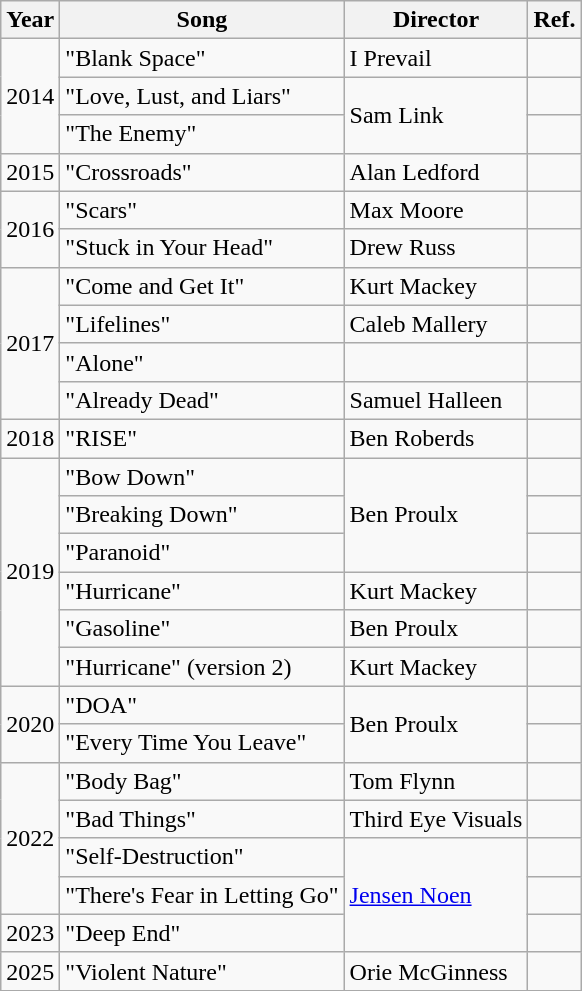<table class="wikitable">
<tr>
<th>Year</th>
<th>Song</th>
<th>Director</th>
<th>Ref.</th>
</tr>
<tr>
<td rowspan="3">2014</td>
<td>"Blank Space"</td>
<td>I Prevail</td>
<td></td>
</tr>
<tr>
<td>"Love, Lust, and Liars"</td>
<td rowspan="2">Sam Link</td>
<td></td>
</tr>
<tr>
<td>"The Enemy"</td>
<td></td>
</tr>
<tr>
<td>2015</td>
<td>"Crossroads"</td>
<td>Alan Ledford</td>
<td></td>
</tr>
<tr>
<td rowspan="2">2016</td>
<td>"Scars"</td>
<td>Max Moore</td>
<td></td>
</tr>
<tr>
<td>"Stuck in Your Head"</td>
<td>Drew Russ</td>
<td></td>
</tr>
<tr>
<td rowspan="4">2017</td>
<td>"Come and Get It"</td>
<td>Kurt Mackey</td>
<td></td>
</tr>
<tr>
<td>"Lifelines"</td>
<td>Caleb Mallery</td>
<td></td>
</tr>
<tr>
<td>"Alone"</td>
<td></td>
<td></td>
</tr>
<tr>
<td>"Already Dead"</td>
<td>Samuel Halleen</td>
<td></td>
</tr>
<tr>
<td>2018</td>
<td>"RISE"</td>
<td>Ben Roberds</td>
<td></td>
</tr>
<tr>
<td rowspan="6">2019</td>
<td>"Bow Down"</td>
<td rowspan="3">Ben Proulx</td>
<td></td>
</tr>
<tr>
<td>"Breaking Down"</td>
<td></td>
</tr>
<tr>
<td>"Paranoid"</td>
<td></td>
</tr>
<tr>
<td>"Hurricane"</td>
<td>Kurt Mackey</td>
<td></td>
</tr>
<tr>
<td>"Gasoline"</td>
<td>Ben Proulx</td>
<td></td>
</tr>
<tr>
<td>"Hurricane" (version 2)</td>
<td>Kurt Mackey</td>
<td></td>
</tr>
<tr>
<td rowspan="2">2020</td>
<td>"DOA" </td>
<td rowspan="2">Ben Proulx</td>
<td></td>
</tr>
<tr>
<td>"Every Time You Leave" </td>
<td></td>
</tr>
<tr>
<td rowspan="4">2022</td>
<td>"Body Bag"</td>
<td>Tom Flynn</td>
<td></td>
</tr>
<tr>
<td>"Bad Things"</td>
<td>Third Eye Visuals</td>
<td></td>
</tr>
<tr>
<td>"Self-Destruction"</td>
<td rowspan="3"><a href='#'>Jensen Noen</a></td>
<td></td>
</tr>
<tr>
<td>"There's Fear in Letting Go"</td>
<td></td>
</tr>
<tr>
<td>2023</td>
<td>"Deep End"</td>
<td></td>
</tr>
<tr>
<td>2025</td>
<td>"Violent Nature"</td>
<td>Orie McGinness</td>
<td></td>
</tr>
<tr>
</tr>
</table>
